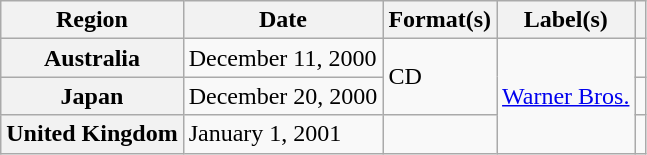<table class="wikitable plainrowheaders">
<tr>
<th scope="col">Region</th>
<th scope="col">Date</th>
<th scope="col">Format(s)</th>
<th scope="col">Label(s)</th>
<th scope="col"></th>
</tr>
<tr>
<th scope="row">Australia</th>
<td>December 11, 2000</td>
<td rowspan="2">CD</td>
<td rowspan="3"><a href='#'>Warner Bros.</a></td>
<td></td>
</tr>
<tr>
<th scope="row">Japan</th>
<td>December 20, 2000</td>
<td></td>
</tr>
<tr>
<th scope="row">United Kingdom</th>
<td>January 1, 2001</td>
<td></td>
<td></td>
</tr>
</table>
